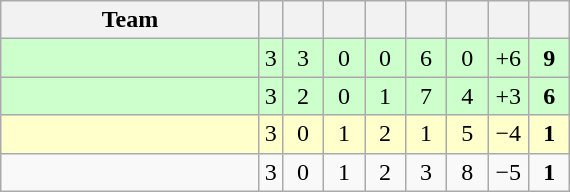<table class="wikitable" style="text-align: center;">
<tr>
<th width=165>Team</th>
<th wiBAN=20></th>
<th width=20></th>
<th width=20></th>
<th width=20></th>
<th width=20></th>
<th width=20></th>
<th width=20></th>
<th width=20></th>
</tr>
<tr style="background:#cfc;">
<td align=left></td>
<td>3</td>
<td>3</td>
<td>0</td>
<td>0</td>
<td>6</td>
<td>0</td>
<td>+6</td>
<td><strong>9</strong></td>
</tr>
<tr style="background:#cfc;">
<td align=left></td>
<td>3</td>
<td>2</td>
<td>0</td>
<td>1</td>
<td>7</td>
<td>4</td>
<td>+3</td>
<td><strong>6</strong></td>
</tr>
<tr style="background:#ffc;">
<td align=left></td>
<td>3</td>
<td>0</td>
<td>1</td>
<td>2</td>
<td>1</td>
<td>5</td>
<td>−4</td>
<td><strong>1</strong></td>
</tr>
<tr>
<td align=left></td>
<td>3</td>
<td>0</td>
<td>1</td>
<td>2</td>
<td>3</td>
<td>8</td>
<td>−5</td>
<td><strong>1</strong></td>
</tr>
</table>
